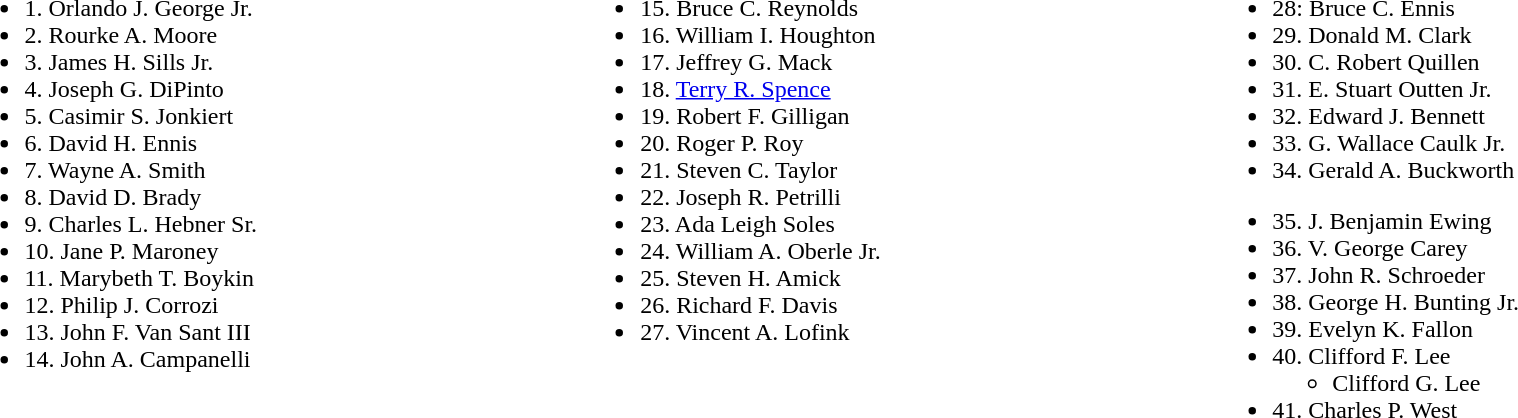<table width=100%>
<tr valign=top>
<td><br><ul><li>1. Orlando J. George Jr.</li><li>2. Rourke A. Moore</li><li>3. James H. Sills Jr.</li><li>4. Joseph G. DiPinto</li><li>5. Casimir S. Jonkiert</li><li>6. David H. Ennis</li><li>7. Wayne A. Smith</li><li>8. David D. Brady</li><li>9. Charles L. Hebner Sr.</li><li>10. Jane P. Maroney</li><li>11. Marybeth T. Boykin</li><li>12. Philip J. Corrozi</li><li>13. John F. Van Sant III</li><li>14. John A. Campanelli</li></ul></td>
<td><br><ul><li>15. Bruce C. Reynolds</li><li>16. William I. Houghton</li><li>17. Jeffrey G. Mack</li><li>18. <a href='#'>Terry R. Spence</a></li><li>19. Robert F. Gilligan</li><li>20. Roger P. Roy</li><li>21. Steven C. Taylor</li><li>22. Joseph R. Petrilli</li><li>23. Ada Leigh Soles</li><li>24. William A. Oberle Jr.</li><li>25. Steven H. Amick</li><li>26. Richard F. Davis</li><li>27. Vincent A. Lofink</li></ul></td>
<td><br><ul><li>28: Bruce C. Ennis</li><li>29. Donald M. Clark</li><li>30. C. Robert Quillen</li><li>31. E. Stuart Outten Jr.</li><li>32. Edward J. Bennett</li><li>33. G. Wallace Caulk Jr.</li><li>34. Gerald A. Buckworth</li></ul><ul><li>35. J. Benjamin Ewing</li><li>36. V. George Carey</li><li>37. John R. Schroeder</li><li>38. George H. Bunting Jr.</li><li>39. Evelyn K. Fallon</li><li>40. Clifford F. Lee<ul><li>Clifford G. Lee</li></ul></li><li>41. Charles P. West</li></ul></td>
</tr>
</table>
